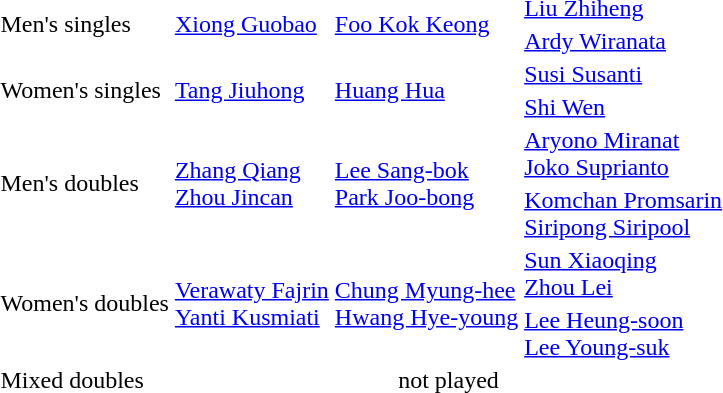<table>
<tr>
<td rowspan="2">Men's singles</td>
<td rowspan="2"> <a href='#'>Xiong Guobao</a></td>
<td rowspan="2"> <a href='#'>Foo Kok Keong</a></td>
<td> <a href='#'>Liu Zhiheng</a></td>
</tr>
<tr>
<td> <a href='#'>Ardy Wiranata</a></td>
</tr>
<tr>
<td rowspan="2">Women's singles</td>
<td rowspan="2"> <a href='#'>Tang Jiuhong</a></td>
<td rowspan="2"> <a href='#'>Huang Hua</a></td>
<td> <a href='#'>Susi Susanti</a></td>
</tr>
<tr>
<td> <a href='#'>Shi Wen</a></td>
</tr>
<tr>
<td rowspan="2">Men's doubles</td>
<td rowspan="2"> <a href='#'>Zhang Qiang</a> <br>  <a href='#'>Zhou Jincan</a></td>
<td rowspan="2"> <a href='#'>Lee Sang-bok</a> <br>  <a href='#'>Park Joo-bong</a></td>
<td> <a href='#'>Aryono Miranat</a> <br>  <a href='#'>Joko Suprianto</a></td>
</tr>
<tr>
<td> <a href='#'>Komchan Promsarin</a> <br>  <a href='#'>Siripong Siripool</a></td>
</tr>
<tr>
<td rowspan="2">Women's doubles</td>
<td rowspan="2"> <a href='#'>Verawaty Fajrin</a> <br>  <a href='#'>Yanti Kusmiati</a></td>
<td rowspan="2"> <a href='#'>Chung Myung-hee</a> <br>  <a href='#'>Hwang Hye-young</a></td>
<td> <a href='#'>Sun Xiaoqing</a> <br>  <a href='#'>Zhou Lei</a></td>
</tr>
<tr>
<td> <a href='#'>Lee Heung-soon</a> <br>  <a href='#'>Lee Young-suk</a></td>
</tr>
<tr>
<td>Mixed doubles</td>
<td colspan="3" align=center>not played</td>
</tr>
</table>
